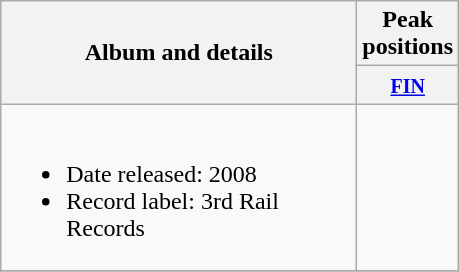<table class="wikitable">
<tr>
<th align="center" rowspan="2" width="230">Album and details</th>
<th align="center" colspan="1" width="20">Peak positions</th>
</tr>
<tr>
<th width="20"><small><a href='#'>FIN</a><br></small></th>
</tr>
<tr>
<td><br><ul><li>Date released: 2008</li><li>Record label: 3rd Rail Records</li></ul></td>
<td style="text-align:center;"></td>
</tr>
<tr>
</tr>
</table>
